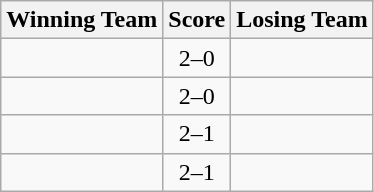<table class=wikitable style="border:1px solid #AAAAAA;">
<tr>
<th>Winning Team</th>
<th>Score</th>
<th>Losing Team</th>
</tr>
<tr>
<td><strong></strong></td>
<td align="center">2–0</td>
<td></td>
</tr>
<tr>
<td><strong></strong></td>
<td align="center">2–0</td>
<td></td>
</tr>
<tr>
<td><strong></strong></td>
<td align="center">2–1</td>
<td></td>
</tr>
<tr>
<td><strong></strong></td>
<td align="center">2–1</td>
<td></td>
</tr>
</table>
